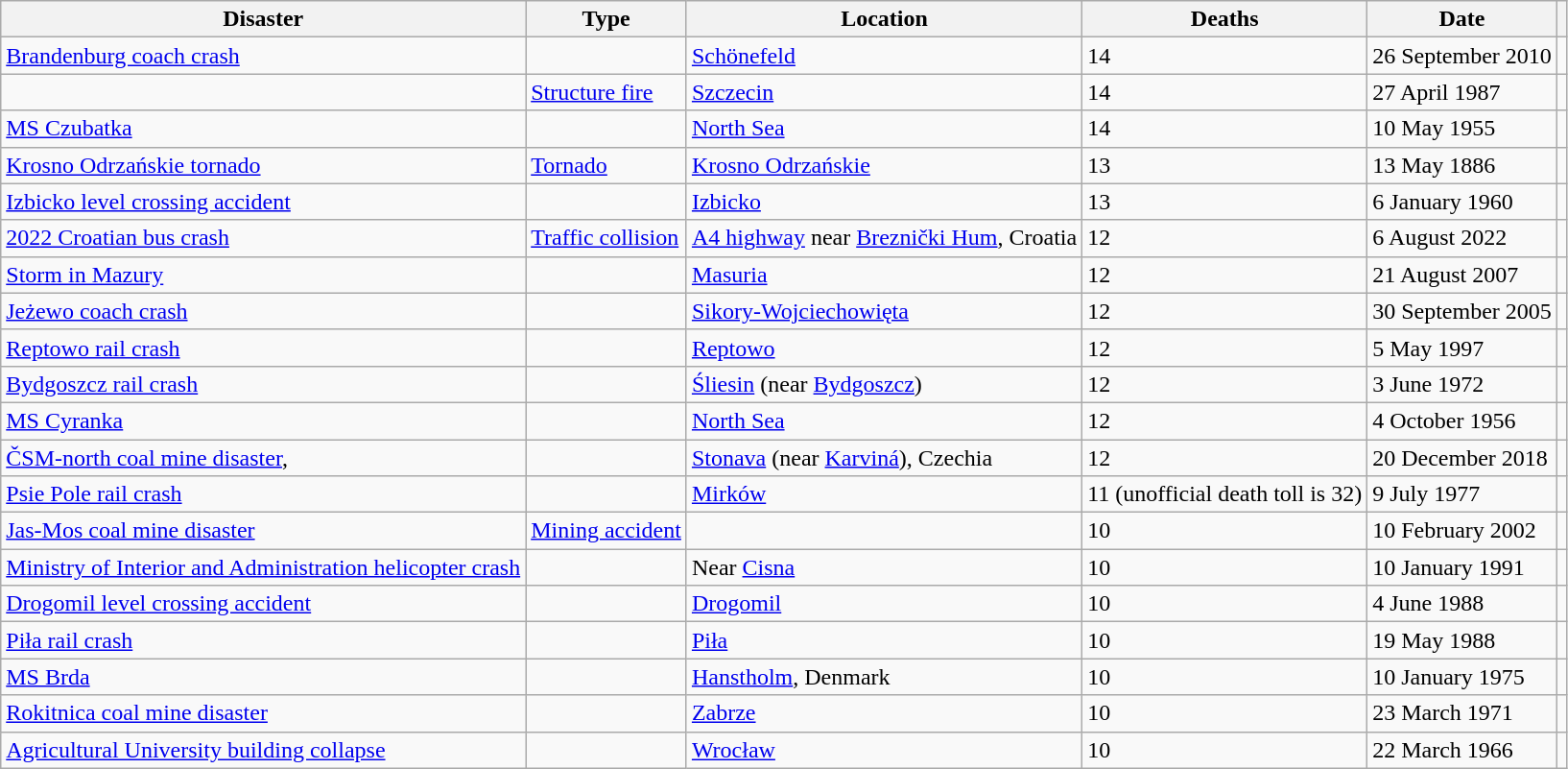<table class="wikitable sortable sotable">
<tr>
<th>Disaster</th>
<th>Type</th>
<th>Location</th>
<th>Deaths</th>
<th>Date</th>
<th></th>
</tr>
<tr>
<td><a href='#'>Brandenburg coach crash</a></td>
<td></td>
<td><a href='#'>Schönefeld</a></td>
<td>14</td>
<td>26 September 2010</td>
<td></td>
</tr>
<tr>
<td></td>
<td><a href='#'>Structure fire</a></td>
<td><a href='#'>Szczecin</a></td>
<td>14</td>
<td>27 April 1987</td>
<td></td>
</tr>
<tr>
<td><a href='#'>MS Czubatka</a></td>
<td></td>
<td><a href='#'>North Sea</a></td>
<td>14</td>
<td>10 May 1955</td>
<td></td>
</tr>
<tr>
<td><a href='#'>Krosno Odrzańskie tornado</a></td>
<td><a href='#'>Tornado</a></td>
<td><a href='#'>Krosno Odrzańskie</a></td>
<td>13</td>
<td>13 May 1886</td>
<td></td>
</tr>
<tr>
<td><a href='#'>Izbicko level crossing accident</a></td>
<td></td>
<td><a href='#'>Izbicko</a></td>
<td>13</td>
<td>6 January 1960</td>
<td></td>
</tr>
<tr>
<td><a href='#'>2022 Croatian bus crash</a></td>
<td><a href='#'>Traffic collision</a></td>
<td><a href='#'>A4 highway</a> near <a href='#'>Breznički Hum</a>, Croatia</td>
<td>12</td>
<td>6 August 2022</td>
<td></td>
</tr>
<tr>
<td><a href='#'>Storm in Mazury</a></td>
<td></td>
<td><a href='#'>Masuria</a></td>
<td>12</td>
<td>21 August 2007</td>
<td></td>
</tr>
<tr>
<td><a href='#'>Jeżewo coach crash</a></td>
<td></td>
<td><a href='#'>Sikory-Wojciechowięta</a></td>
<td>12</td>
<td>30 September 2005</td>
<td></td>
</tr>
<tr>
<td><a href='#'>Reptowo rail crash</a></td>
<td></td>
<td><a href='#'>Reptowo</a></td>
<td>12</td>
<td>5 May 1997</td>
<td></td>
</tr>
<tr>
<td><a href='#'>Bydgoszcz rail crash</a></td>
<td></td>
<td><a href='#'>Śliesin</a> (near <a href='#'>Bydgoszcz</a>)</td>
<td>12</td>
<td>3 June 1972</td>
<td></td>
</tr>
<tr>
<td><a href='#'>MS Cyranka</a></td>
<td></td>
<td><a href='#'>North Sea</a></td>
<td>12</td>
<td>4 October 1956</td>
<td></td>
</tr>
<tr>
<td><a href='#'>ČSM-north coal mine disaster</a>,</td>
<td></td>
<td><a href='#'>Stonava</a> (near <a href='#'>Karviná</a>), Czechia</td>
<td>12</td>
<td>20 December 2018</td>
<td></td>
</tr>
<tr>
<td><a href='#'>Psie Pole rail crash</a></td>
<td></td>
<td><a href='#'>Mirków</a></td>
<td>11 (unofficial death toll is 32)</td>
<td>9 July 1977</td>
<td></td>
</tr>
<tr>
<td><a href='#'>Jas-Mos coal mine disaster</a></td>
<td><a href='#'>Mining accident</a></td>
<td></td>
<td>10</td>
<td>10 February 2002</td>
<td></td>
</tr>
<tr>
<td><a href='#'>Ministry of Interior and Administration helicopter crash</a></td>
<td></td>
<td>Near <a href='#'>Cisna</a></td>
<td>10</td>
<td>10 January 1991</td>
<td></td>
</tr>
<tr>
<td><a href='#'>Drogomil level crossing accident</a></td>
<td></td>
<td><a href='#'>Drogomil</a></td>
<td>10</td>
<td>4 June 1988</td>
<td></td>
</tr>
<tr>
<td><a href='#'>Piła rail crash</a></td>
<td></td>
<td><a href='#'>Piła</a></td>
<td>10</td>
<td>19 May 1988</td>
<td></td>
</tr>
<tr>
<td><a href='#'>MS Brda</a></td>
<td></td>
<td><a href='#'>Hanstholm</a>, Denmark</td>
<td>10</td>
<td>10 January 1975</td>
<td></td>
</tr>
<tr>
<td><a href='#'>Rokitnica coal mine disaster</a></td>
<td></td>
<td><a href='#'>Zabrze</a></td>
<td>10</td>
<td>23 March 1971</td>
<td></td>
</tr>
<tr>
<td><a href='#'>Agricultural University building collapse</a></td>
<td></td>
<td><a href='#'>Wrocław</a></td>
<td>10</td>
<td>22 March 1966</td>
<td></td>
</tr>
</table>
